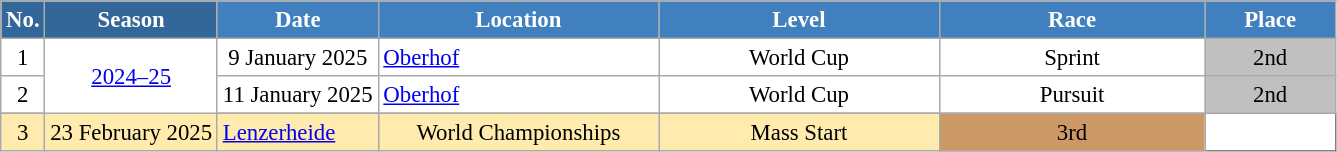<table class="wikitable sortable" style="font-size:95%; text-align:center; border:grey solid 1px; border-collapse:collapse; background:#ffffff;">
<tr style="background:#efefef;">
<th style="background-color:#369; color:white;">No.</th>
<th style="background-color:#369; color:white;">Season</th>
<th style="background-color:#4180be; color:white; width:100px;">Date</th>
<th style="background-color:#4180be; color:white; width:180px;">Location</th>
<th style="background-color:#4180be; color:white; width:180px;">Level</th>
<th style="background-color:#4180be; color:white; width:170px;">Race</th>
<th style="background-color:#4180be; color:white; width:80px;">Place</th>
</tr>
<tr>
<td>1</td>
<td rowspan=3><a href='#'>2024–25</a></td>
<td>9 January 2025</td>
<td align=left> <a href='#'>Oberhof</a></td>
<td>World Cup</td>
<td>Sprint</td>
<td align=center style="background:silver">2nd</td>
</tr>
<tr>
<td>2</td>
<td>11 January 2025</td>
<td align=left> <a href='#'>Oberhof</a></td>
<td>World Cup</td>
<td>Pursuit</td>
<td align=center style="background:silver">2nd</td>
</tr>
<tr>
</tr>
<tr style="background:#FFEBAD">
<td>3</td>
<td>23 February 2025</td>
<td align=left> <a href='#'>Lenzerheide</a></td>
<td>World Championships</td>
<td>Mass Start</td>
<td align=center bgcolor="cc9966">3rd</td>
</tr>
</table>
